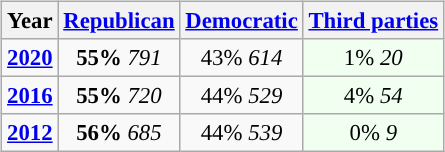<table class="wikitable" style="float:right; margin: 1em 1em 1em 0; font-size: 95%;">
<tr>
<th>Year</th>
<th><a href='#'>Republican</a></th>
<th><a href='#'>Democratic</a></th>
<th><a href='#'>Third parties</a></th>
</tr>
<tr>
<td style="text-align:center; "><strong><a href='#'>2020</a></strong></td>
<td style="text-align:center; "><strong>55%</strong> <em>791</em></td>
<td style="text-align:center; ">43% <em>614</em></td>
<td style="text-align:center; background:honeyDew;">1% <em>20</em></td>
</tr>
<tr>
<td style="text-align:center; "><strong><a href='#'>2016</a></strong></td>
<td style="text-align:center; "><strong>55%</strong> <em>720</em></td>
<td style="text-align:center; ">44% <em>529</em></td>
<td style="text-align:center; background:honeyDew;">4% <em>54</em></td>
</tr>
<tr>
<td style="text-align:center; "><strong><a href='#'>2012</a></strong></td>
<td style="text-align:center; "><strong>56%</strong> <em>685</em></td>
<td style="text-align:center; ">44% <em>539</em></td>
<td style="text-align:center; background:honeyDew;">0% <em>9</em></td>
</tr>
</table>
